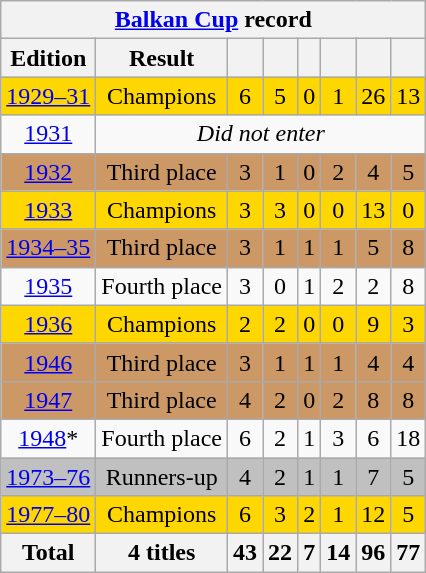<table class="wikitable" style="text-align: center;">
<tr>
<th colspan=8><a href='#'>Balkan Cup</a> record</th>
</tr>
<tr>
<th>Edition</th>
<th>Result</th>
<th></th>
<th></th>
<th></th>
<th></th>
<th></th>
<th></th>
</tr>
<tr style="background:gold">
<td><a href='#'>1929–31</a></td>
<td>Champions</td>
<td>6</td>
<td>5</td>
<td>0</td>
<td>1</td>
<td>26</td>
<td>13</td>
</tr>
<tr>
<td><a href='#'>1931</a></td>
<td colspan=7><em>Did not enter</em></td>
</tr>
<tr style="background:#cc9966">
<td><a href='#'>1932</a></td>
<td>Third place</td>
<td>3</td>
<td>1</td>
<td>0</td>
<td>2</td>
<td>4</td>
<td>5</td>
</tr>
<tr style="background:gold">
<td><a href='#'>1933</a></td>
<td>Champions</td>
<td>3</td>
<td>3</td>
<td>0</td>
<td>0</td>
<td>13</td>
<td>0</td>
</tr>
<tr style="background:#cc9966">
<td><a href='#'>1934–35</a></td>
<td>Third place</td>
<td>3</td>
<td>1</td>
<td>1</td>
<td>1</td>
<td>5</td>
<td>8</td>
</tr>
<tr>
<td><a href='#'>1935</a></td>
<td>Fourth place</td>
<td>3</td>
<td>0</td>
<td>1</td>
<td>2</td>
<td>2</td>
<td>8</td>
</tr>
<tr style="background:gold">
<td><a href='#'>1936</a></td>
<td>Champions</td>
<td>2</td>
<td>2</td>
<td>0</td>
<td>0</td>
<td>9</td>
<td>3</td>
</tr>
<tr style="background:#cc9966">
<td><a href='#'>1946</a></td>
<td>Third place</td>
<td>3</td>
<td>1</td>
<td>1</td>
<td>1</td>
<td>4</td>
<td>4</td>
</tr>
<tr style="background:#cc9966">
<td><a href='#'>1947</a></td>
<td>Third place</td>
<td>4</td>
<td>2</td>
<td>0</td>
<td>2</td>
<td>8</td>
<td>8</td>
</tr>
<tr>
<td><a href='#'>1948</a>*</td>
<td>Fourth place</td>
<td>6</td>
<td>2</td>
<td>1</td>
<td>3</td>
<td>6</td>
<td>18</td>
</tr>
<tr style="background:silver">
<td><a href='#'>1973–76</a></td>
<td>Runners-up</td>
<td>4</td>
<td>2</td>
<td>1</td>
<td>1</td>
<td>7</td>
<td>5</td>
</tr>
<tr style="background:gold">
<td><a href='#'>1977–80</a></td>
<td>Champions</td>
<td>6</td>
<td>3</td>
<td>2</td>
<td>1</td>
<td>12</td>
<td>5</td>
</tr>
<tr>
<th>Total</th>
<th>4 titles</th>
<th>43</th>
<th>22</th>
<th>7</th>
<th>14</th>
<th>96</th>
<th>77</th>
</tr>
</table>
